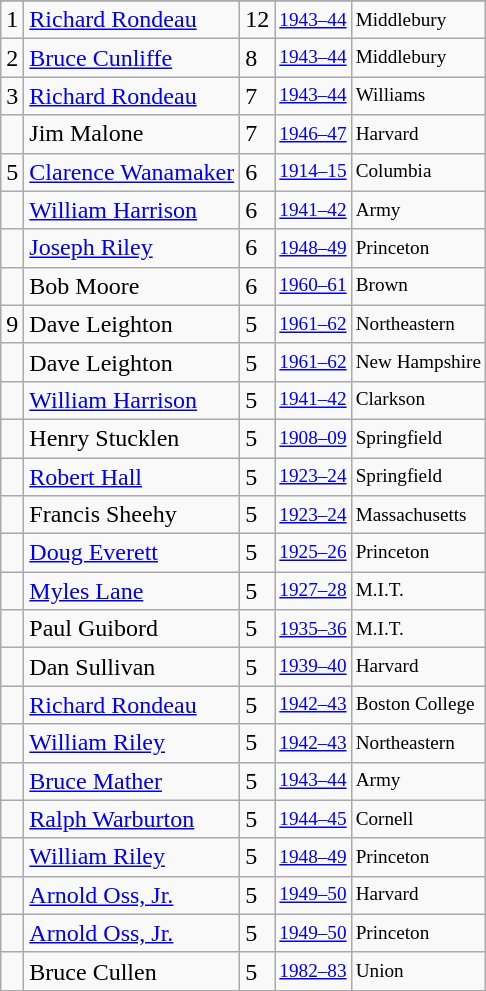<table class="wikitable">
<tr>
</tr>
<tr>
<td>1</td>
<td><a href='#'>Richard Rondeau</a></td>
<td>12</td>
<td style="font-size:80%;"><a href='#'>1943–44</a></td>
<td style="font-size:80%;">Middlebury</td>
</tr>
<tr>
<td>2</td>
<td><a href='#'>Bruce Cunliffe</a></td>
<td>8</td>
<td style="font-size:80%;"><a href='#'>1943–44</a></td>
<td style="font-size:80%;">Middlebury</td>
</tr>
<tr>
<td>3</td>
<td><a href='#'>Richard Rondeau</a></td>
<td>7</td>
<td style="font-size:80%;"><a href='#'>1943–44</a></td>
<td style="font-size:80%;">Williams</td>
</tr>
<tr>
<td></td>
<td>Jim Malone</td>
<td>7</td>
<td style="font-size:80%;"><a href='#'>1946–47</a></td>
<td style="font-size:80%;">Harvard</td>
</tr>
<tr>
<td>5</td>
<td><a href='#'>Clarence Wanamaker</a></td>
<td>6</td>
<td style="font-size:80%;"><a href='#'>1914–15</a></td>
<td style="font-size:80%;">Columbia</td>
</tr>
<tr>
<td></td>
<td><a href='#'>William Harrison</a></td>
<td>6</td>
<td style="font-size:80%;"><a href='#'>1941–42</a></td>
<td style="font-size:80%;">Army</td>
</tr>
<tr>
<td></td>
<td><a href='#'>Joseph Riley</a></td>
<td>6</td>
<td style="font-size:80%;"><a href='#'>1948–49</a></td>
<td style="font-size:80%;">Princeton</td>
</tr>
<tr>
<td></td>
<td>Bob Moore</td>
<td>6</td>
<td style="font-size:80%;"><a href='#'>1960–61</a></td>
<td style="font-size:80%;">Brown</td>
</tr>
<tr>
<td>9</td>
<td>Dave Leighton</td>
<td>5</td>
<td style="font-size:80%;"><a href='#'>1961–62</a></td>
<td style="font-size:80%;">Northeastern</td>
</tr>
<tr>
<td></td>
<td>Dave Leighton</td>
<td>5</td>
<td style="font-size:80%;"><a href='#'>1961–62</a></td>
<td style="font-size:80%;">New Hampshire</td>
</tr>
<tr>
<td></td>
<td><a href='#'>William Harrison</a></td>
<td>5</td>
<td style="font-size:80%;"><a href='#'>1941–42</a></td>
<td style="font-size:80%;">Clarkson</td>
</tr>
<tr>
<td></td>
<td>Henry Stucklen</td>
<td>5</td>
<td style="font-size:80%;"><a href='#'>1908–09</a></td>
<td style="font-size:80%;">Springfield</td>
</tr>
<tr>
<td></td>
<td><a href='#'>Robert Hall</a></td>
<td>5</td>
<td style="font-size:80%;"><a href='#'>1923–24</a></td>
<td style="font-size:80%;">Springfield</td>
</tr>
<tr>
<td></td>
<td>Francis Sheehy</td>
<td>5</td>
<td style="font-size:80%;"><a href='#'>1923–24</a></td>
<td style="font-size:80%;">Massachusetts</td>
</tr>
<tr>
<td></td>
<td><a href='#'>Doug Everett</a></td>
<td>5</td>
<td style="font-size:80%;"><a href='#'>1925–26</a></td>
<td style="font-size:80%;">Princeton</td>
</tr>
<tr>
<td></td>
<td><a href='#'>Myles Lane</a></td>
<td>5</td>
<td style="font-size:80%;"><a href='#'>1927–28</a></td>
<td style="font-size:80%;">M.I.T.</td>
</tr>
<tr>
<td></td>
<td>Paul Guibord</td>
<td>5</td>
<td style="font-size:80%;"><a href='#'>1935–36</a></td>
<td style="font-size:80%;">M.I.T.</td>
</tr>
<tr>
<td></td>
<td>Dan Sullivan</td>
<td>5</td>
<td style="font-size:80%;"><a href='#'>1939–40</a></td>
<td style="font-size:80%;">Harvard</td>
</tr>
<tr>
<td></td>
<td><a href='#'>Richard Rondeau</a></td>
<td>5</td>
<td style="font-size:80%;"><a href='#'>1942–43</a></td>
<td style="font-size:80%;">Boston College</td>
</tr>
<tr>
<td></td>
<td><a href='#'>William Riley</a></td>
<td>5</td>
<td style="font-size:80%;"><a href='#'>1942–43</a></td>
<td style="font-size:80%;">Northeastern</td>
</tr>
<tr>
<td></td>
<td><a href='#'>Bruce Mather</a></td>
<td>5</td>
<td style="font-size:80%;"><a href='#'>1943–44</a></td>
<td style="font-size:80%;">Army</td>
</tr>
<tr>
<td></td>
<td><a href='#'>Ralph Warburton</a></td>
<td>5</td>
<td style="font-size:80%;"><a href='#'>1944–45</a></td>
<td style="font-size:80%;">Cornell</td>
</tr>
<tr>
<td></td>
<td><a href='#'>William Riley</a></td>
<td>5</td>
<td style="font-size:80%;"><a href='#'>1948–49</a></td>
<td style="font-size:80%;">Princeton</td>
</tr>
<tr>
<td></td>
<td><a href='#'>Arnold Oss, Jr.</a></td>
<td>5</td>
<td style="font-size:80%;"><a href='#'>1949–50</a></td>
<td style="font-size:80%;">Harvard</td>
</tr>
<tr>
<td></td>
<td><a href='#'>Arnold Oss, Jr.</a></td>
<td>5</td>
<td style="font-size:80%;"><a href='#'>1949–50</a></td>
<td style="font-size:80%;">Princeton</td>
</tr>
<tr>
<td></td>
<td>Bruce Cullen</td>
<td>5</td>
<td style="font-size:80%;"><a href='#'>1982–83</a></td>
<td style="font-size:80%;">Union</td>
</tr>
</table>
